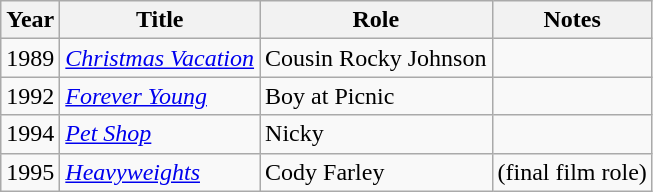<table class="wikitable">
<tr>
<th>Year</th>
<th>Title</th>
<th>Role</th>
<th>Notes</th>
</tr>
<tr>
<td>1989</td>
<td><em><a href='#'>Christmas Vacation</a></em></td>
<td>Cousin Rocky Johnson</td>
<td></td>
</tr>
<tr>
<td>1992</td>
<td><em><a href='#'>Forever Young</a></em></td>
<td>Boy at Picnic</td>
<td></td>
</tr>
<tr>
<td>1994</td>
<td><em><a href='#'>Pet Shop</a></em></td>
<td>Nicky</td>
<td></td>
</tr>
<tr>
<td>1995</td>
<td><em><a href='#'>Heavyweights</a></em></td>
<td>Cody Farley</td>
<td>(final film role)</td>
</tr>
</table>
